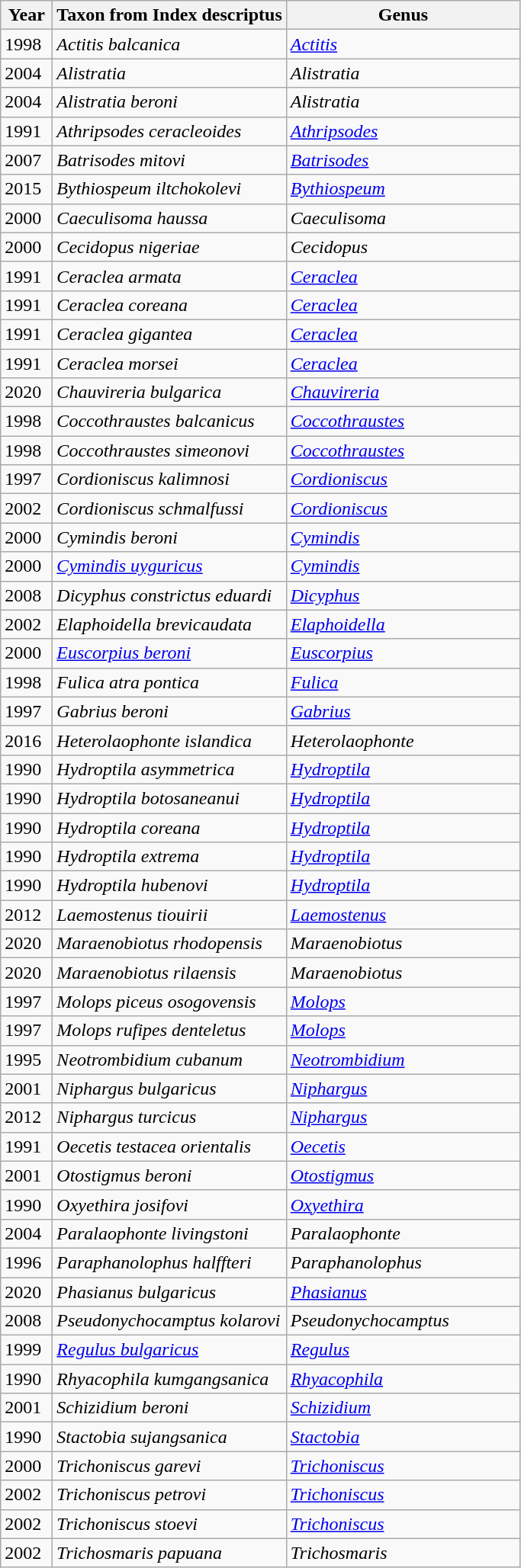<table class="wikitable sortable">
<tr>
<th width="10%">Year</th>
<th width="45%">Taxon from Index descriptus</th>
<th width="45%">Genus</th>
</tr>
<tr>
<td>1998</td>
<td><em>Actitis balcanica</em></td>
<td><em><a href='#'>Actitis</a></em></td>
</tr>
<tr>
<td>2004</td>
<td><em>Alistratia</em></td>
<td><em>Alistratia</em></td>
</tr>
<tr>
<td>2004</td>
<td><em>Alistratia beroni</em></td>
<td><em>Alistratia</em></td>
</tr>
<tr>
<td>1991</td>
<td><em>Athripsodes ceracleoides</em></td>
<td><em><a href='#'>Athripsodes</a></em></td>
</tr>
<tr>
<td>2007</td>
<td><em>Batrisodes mitovi</em></td>
<td><em><a href='#'>Batrisodes</a></em></td>
</tr>
<tr>
<td>2015</td>
<td><em>Bythiospeum iltchokolevi</em></td>
<td><em><a href='#'>Bythiospeum</a></em></td>
</tr>
<tr>
<td>2000</td>
<td><em>Caeculisoma haussa</em></td>
<td><em>Caeculisoma</em></td>
</tr>
<tr>
<td>2000</td>
<td><em>Cecidopus nigeriae</em></td>
<td><em>Cecidopus</em></td>
</tr>
<tr>
<td>1991</td>
<td><em>Ceraclea armata</em></td>
<td><em><a href='#'>Ceraclea</a></em></td>
</tr>
<tr>
<td>1991</td>
<td><em>Ceraclea coreana</em></td>
<td><em><a href='#'>Ceraclea</a></em></td>
</tr>
<tr>
<td>1991</td>
<td><em>Ceraclea gigantea</em></td>
<td><em><a href='#'>Ceraclea</a></em></td>
</tr>
<tr>
<td>1991</td>
<td><em>Ceraclea morsei</em></td>
<td><em><a href='#'>Ceraclea</a></em></td>
</tr>
<tr>
<td>2020</td>
<td><em>Chauvireria bulgarica</em></td>
<td><em><a href='#'>Chauvireria</a></em></td>
</tr>
<tr>
<td>1998</td>
<td><em>Coccothraustes balcanicus</em></td>
<td><em><a href='#'>Coccothraustes</a></em></td>
</tr>
<tr>
<td>1998</td>
<td><em>Coccothraustes simeonovi</em></td>
<td><em><a href='#'>Coccothraustes</a></em></td>
</tr>
<tr>
<td>1997</td>
<td><em>Cordioniscus kalimnosi</em></td>
<td><em><a href='#'>Cordioniscus</a></em></td>
</tr>
<tr>
<td>2002</td>
<td><em>Cordioniscus schmalfussi</em></td>
<td><em><a href='#'>Cordioniscus</a></em></td>
</tr>
<tr>
<td>2000</td>
<td><em>Cymindis beroni</em></td>
<td><em><a href='#'>Cymindis</a></em></td>
</tr>
<tr>
<td>2000</td>
<td><em><a href='#'>Cymindis uyguricus</a></em></td>
<td><em><a href='#'>Cymindis</a></em></td>
</tr>
<tr>
<td>2008</td>
<td><em>Dicyphus constrictus eduardi</em></td>
<td><em><a href='#'>Dicyphus</a></em></td>
</tr>
<tr>
<td>2002</td>
<td><em>Elaphoidella brevicaudata</em></td>
<td><em><a href='#'>Elaphoidella</a></em></td>
</tr>
<tr>
<td>2000</td>
<td><em><a href='#'>Euscorpius beroni</a></em></td>
<td><em><a href='#'>Euscorpius</a></em></td>
</tr>
<tr>
<td>1998</td>
<td><em>Fulica atra pontica</em></td>
<td><em><a href='#'>Fulica</a></em></td>
</tr>
<tr>
<td>1997</td>
<td><em>Gabrius beroni</em></td>
<td><em><a href='#'>Gabrius</a></em></td>
</tr>
<tr>
<td>2016</td>
<td><em>Heterolaophonte islandica</em></td>
<td><em>Heterolaophonte</em></td>
</tr>
<tr>
<td>1990</td>
<td><em>Hydroptila asymmetrica</em></td>
<td><em><a href='#'>Hydroptila</a></em></td>
</tr>
<tr>
<td>1990</td>
<td><em>Hydroptila botosaneanui</em></td>
<td><em><a href='#'>Hydroptila</a></em></td>
</tr>
<tr>
<td>1990</td>
<td><em>Hydroptila coreana</em></td>
<td><em><a href='#'>Hydroptila</a></em></td>
</tr>
<tr>
<td>1990</td>
<td><em>Hydroptila extrema</em></td>
<td><em><a href='#'>Hydroptila</a></em></td>
</tr>
<tr>
<td>1990</td>
<td><em>Hydroptila hubenovi</em></td>
<td><em><a href='#'>Hydroptila</a></em></td>
</tr>
<tr>
<td>2012</td>
<td><em>Laemostenus tiouirii</em></td>
<td><em><a href='#'>Laemostenus</a></em></td>
</tr>
<tr>
<td>2020</td>
<td><em>Maraenobiotus rhodopensis</em></td>
<td><em>Maraenobiotus</em></td>
</tr>
<tr>
<td>2020</td>
<td><em>Maraenobiotus rilaensis</em></td>
<td><em>Maraenobiotus</em></td>
</tr>
<tr>
<td>1997</td>
<td><em>Molops piceus osogovensis</em></td>
<td><em><a href='#'>Molops</a></em></td>
</tr>
<tr>
<td>1997</td>
<td><em>Molops rufipes denteletus</em></td>
<td><em><a href='#'>Molops</a></em></td>
</tr>
<tr>
<td>1995</td>
<td><em>Neotrombidium cubanum</em></td>
<td><em><a href='#'>Neotrombidium</a></em></td>
</tr>
<tr>
<td>2001</td>
<td><em>Niphargus bulgaricus</em></td>
<td><em><a href='#'>Niphargus</a></em></td>
</tr>
<tr>
<td>2012</td>
<td><em>Niphargus turcicus</em></td>
<td><em><a href='#'>Niphargus</a></em></td>
</tr>
<tr>
<td>1991</td>
<td><em>Oecetis testacea orientalis</em></td>
<td><em><a href='#'>Oecetis</a></em></td>
</tr>
<tr>
<td>2001</td>
<td><em>Otostigmus beroni</em></td>
<td><em><a href='#'>Otostigmus</a></em></td>
</tr>
<tr>
<td>1990</td>
<td><em>Oxyethira josifovi</em></td>
<td><em><a href='#'>Oxyethira</a></em></td>
</tr>
<tr>
<td>2004</td>
<td><em>Paralaophonte livingstoni</em></td>
<td><em>Paralaophonte</em></td>
</tr>
<tr>
<td>1996</td>
<td><em>Paraphanolophus halffteri</em></td>
<td><em>Paraphanolophus</em></td>
</tr>
<tr>
<td>2020</td>
<td><em>Phasianus bulgaricus</em></td>
<td><em><a href='#'>Phasianus</a></em></td>
</tr>
<tr>
<td>2008</td>
<td><em>Pseudonychocamptus kolarovi</em></td>
<td><em>Pseudonychocamptus</em></td>
</tr>
<tr>
<td>1999</td>
<td><em><a href='#'>Regulus bulgaricus</a></em></td>
<td><em><a href='#'>Regulus</a></em></td>
</tr>
<tr>
<td>1990</td>
<td><em>Rhyacophila kumgangsanica</em></td>
<td><em><a href='#'>Rhyacophila</a></em></td>
</tr>
<tr>
<td>2001</td>
<td><em>Schizidium beroni</em></td>
<td><em><a href='#'>Schizidium</a></em></td>
</tr>
<tr>
<td>1990</td>
<td><em>Stactobia sujangsanica</em></td>
<td><em><a href='#'>Stactobia</a></em></td>
</tr>
<tr>
<td>2000</td>
<td><em>Trichoniscus garevi</em></td>
<td><em><a href='#'>Trichoniscus</a></em></td>
</tr>
<tr>
<td>2002</td>
<td><em>Trichoniscus petrovi</em></td>
<td><em><a href='#'>Trichoniscus</a></em></td>
</tr>
<tr>
<td>2002</td>
<td><em>Trichoniscus stoevi</em></td>
<td><em><a href='#'>Trichoniscus</a></em></td>
</tr>
<tr>
<td>2002</td>
<td><em>Trichosmaris papuana</em></td>
<td><em>Trichosmaris</em></td>
</tr>
</table>
